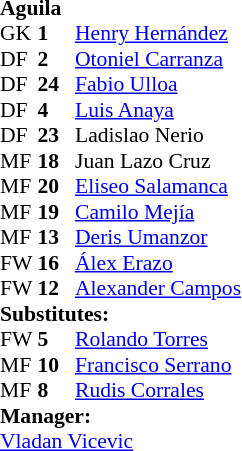<table style="font-size: 90%" cellspacing="0" cellpadding="0">
<tr>
<td colspan="4"><strong>Aguila</strong></td>
</tr>
<tr>
<th width="25"></th>
<th width="25"></th>
</tr>
<tr>
<td>GK</td>
<td><strong>1</strong></td>
<td> <a href='#'>Henry Hernández</a></td>
</tr>
<tr>
<td>DF</td>
<td><strong>2</strong></td>
<td> <a href='#'>Otoniel Carranza</a> </td>
</tr>
<tr>
<td>DF</td>
<td><strong>24</strong></td>
<td> <a href='#'>Fabio Ulloa</a></td>
</tr>
<tr>
<td>DF</td>
<td><strong>4</strong></td>
<td> <a href='#'>Luis Anaya</a> </td>
</tr>
<tr>
<td>DF</td>
<td><strong>23</strong></td>
<td> Ladislao Nerio</td>
</tr>
<tr>
<td>MF</td>
<td><strong>18</strong></td>
<td> Juan Lazo Cruz</td>
<td></td>
<td></td>
</tr>
<tr>
<td>MF</td>
<td><strong>20</strong></td>
<td> <a href='#'>Eliseo Salamanca</a></td>
</tr>
<tr>
<td>MF</td>
<td><strong>19</strong></td>
<td> <a href='#'>Camilo Mejía</a></td>
<td></td>
<td></td>
</tr>
<tr>
<td>MF</td>
<td><strong>13</strong></td>
<td> <a href='#'>Deris Umanzor</a></td>
</tr>
<tr>
<td>FW</td>
<td><strong>16</strong></td>
<td> <a href='#'>Álex Erazo</a> </td>
</tr>
<tr>
<td>FW</td>
<td><strong>12</strong></td>
<td> <a href='#'>Alexander Campos</a> </td>
</tr>
<tr>
<td colspan=3><strong>Substitutes:</strong></td>
</tr>
<tr>
<td>FW</td>
<td><strong>5</strong></td>
<td> <a href='#'>Rolando Torres</a></td>
<td></td>
<td></td>
</tr>
<tr>
<td>MF</td>
<td><strong>10</strong></td>
<td> <a href='#'>Francisco Serrano</a></td>
<td></td>
<td></td>
</tr>
<tr>
<td>MF</td>
<td><strong>8</strong></td>
<td> <a href='#'>Rudis Corrales</a></td>
<td></td>
<td></td>
</tr>
<tr>
<td colspan=3><strong>Manager:</strong></td>
</tr>
<tr>
<td colspan=4> <a href='#'>Vladan Vicevic</a></td>
</tr>
</table>
